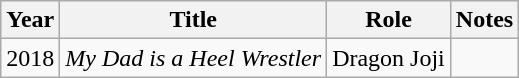<table class="wikitable">
<tr>
<th>Year</th>
<th>Title</th>
<th>Role</th>
<th>Notes</th>
</tr>
<tr>
<td>2018</td>
<td><em>My Dad is a Heel Wrestler</em></td>
<td>Dragon Joji</td>
<td></td>
</tr>
</table>
